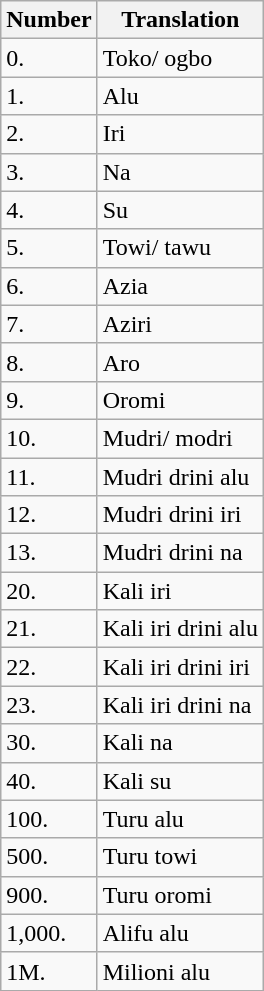<table Class="wikitable">
<tr>
<th>Number</th>
<th>Translation</th>
</tr>
<tr>
<td>0.</td>
<td>Toko/ ogbo</td>
</tr>
<tr>
<td>1.</td>
<td>Alu</td>
</tr>
<tr>
<td>2.</td>
<td>Iri</td>
</tr>
<tr>
<td>3.</td>
<td>Na</td>
</tr>
<tr>
<td>4.</td>
<td>Su</td>
</tr>
<tr>
<td>5.</td>
<td>Towi/ tawu</td>
</tr>
<tr>
<td>6.</td>
<td>Azia</td>
</tr>
<tr>
<td>7.</td>
<td>Aziri</td>
</tr>
<tr>
<td>8.</td>
<td>Aro</td>
</tr>
<tr>
<td>9.</td>
<td>Oromi</td>
</tr>
<tr>
<td>10.</td>
<td>Mudri/ modri</td>
</tr>
<tr>
<td>11.</td>
<td>Mudri drini alu</td>
</tr>
<tr>
<td>12.</td>
<td>Mudri drini iri</td>
</tr>
<tr>
<td>13.</td>
<td>Mudri drini na</td>
</tr>
<tr>
<td>20.</td>
<td>Kali iri</td>
</tr>
<tr>
<td>21.</td>
<td>Kali iri drini alu</td>
</tr>
<tr>
<td>22.</td>
<td>Kali iri drini iri</td>
</tr>
<tr>
<td>23.</td>
<td>Kali iri drini na</td>
</tr>
<tr>
<td>30.</td>
<td>Kali na</td>
</tr>
<tr>
<td>40.</td>
<td>Kali su</td>
</tr>
<tr>
<td>100.</td>
<td>Turu alu</td>
</tr>
<tr>
<td>500.</td>
<td>Turu towi</td>
</tr>
<tr>
<td>900.</td>
<td>Turu oromi</td>
</tr>
<tr>
<td>1,000.</td>
<td>Alifu alu</td>
</tr>
<tr>
<td>1M.</td>
<td>Milioni alu</td>
</tr>
</table>
